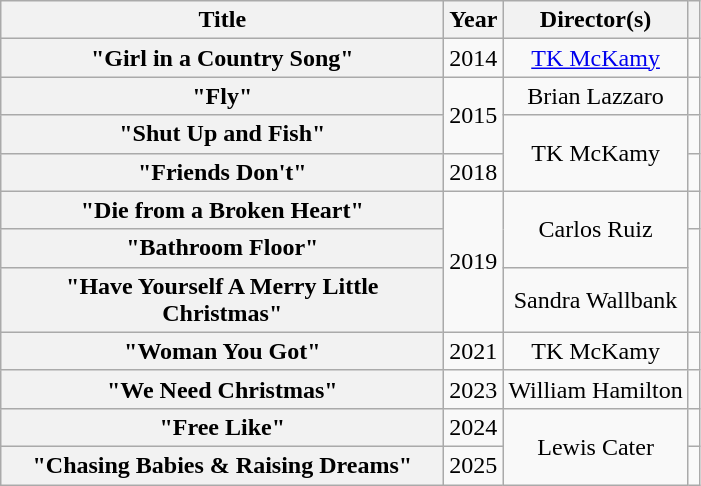<table class="wikitable plainrowheaders" style="text-align:center;">
<tr>
<th scope="col" style="width:18em;">Title</th>
<th scope="col">Year</th>
<th scope="col">Director(s)</th>
<th></th>
</tr>
<tr>
<th scope="row">"Girl in a Country Song"</th>
<td>2014</td>
<td><a href='#'>TK McKamy</a></td>
<td></td>
</tr>
<tr>
<th scope="row">"Fly"</th>
<td rowspan="2">2015</td>
<td>Brian Lazzaro</td>
<td></td>
</tr>
<tr>
<th scope="row">"Shut Up and Fish"</th>
<td rowspan="2">TK McKamy</td>
<td></td>
</tr>
<tr>
<th scope="row">"Friends Don't"</th>
<td>2018</td>
<td></td>
</tr>
<tr>
<th scope="row">"Die from a Broken Heart"</th>
<td rowspan="3">2019</td>
<td rowspan="2">Carlos Ruiz</td>
<td></td>
</tr>
<tr>
<th scope="row">"Bathroom Floor"</th>
</tr>
<tr>
<th scope="row">"Have Yourself A Merry Little Christmas"</th>
<td>Sandra Wallbank</td>
</tr>
<tr>
<th scope="row">"Woman You Got"</th>
<td>2021</td>
<td>TK McKamy</td>
<td></td>
</tr>
<tr>
<th scope="row">"We Need Christmas"</th>
<td>2023</td>
<td>William Hamilton</td>
</tr>
<tr>
<th scope="row">"Free Like"</th>
<td>2024</td>
<td rowspan="2">Lewis Cater</td>
<td></td>
</tr>
<tr>
<th scope="row">"Chasing Babies & Raising Dreams"</th>
<td>2025</td>
</tr>
</table>
